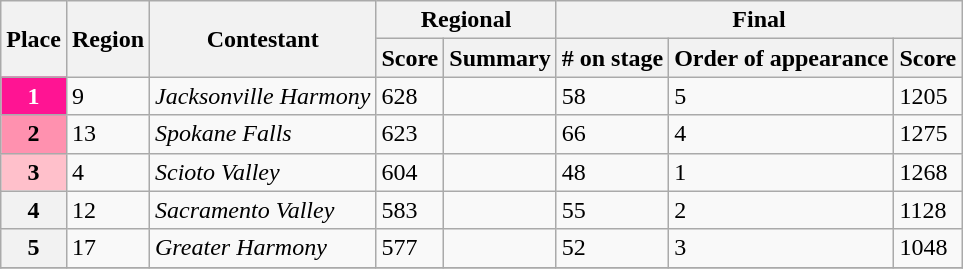<table class="wikitable sortable">
<tr>
<th scope="col" rowspan="2">Place</th>
<th scope="col" rowspan="2">Region</th>
<th scope="col" rowspan="2">Contestant</th>
<th scope="col" colspan="2">Regional</th>
<th colspan="3">Final</th>
</tr>
<tr>
<th scope="col">Score</th>
<th scope="col" class="unsortable">Summary</th>
<th># on stage</th>
<th scope="col">Order of appearance</th>
<th scope="col">Score</th>
</tr>
<tr>
<th scope="row" style="background: #FF1493; color:#fff;">1</th>
<td>9</td>
<td><em>Jacksonville Harmony</em></td>
<td>628</td>
<td></td>
<td>58</td>
<td>5</td>
<td>1205</td>
</tr>
<tr>
<th scope="row" style="background: #FF91AF;">2</th>
<td>13</td>
<td><em>Spokane Falls</em></td>
<td>623</td>
<td></td>
<td>66</td>
<td>4</td>
<td>1275</td>
</tr>
<tr>
<th scope="row" style="background: pink;">3</th>
<td>4</td>
<td><em>Scioto Valley</em></td>
<td>604</td>
<td></td>
<td>48</td>
<td>1</td>
<td>1268</td>
</tr>
<tr>
<th>4</th>
<td>12</td>
<td><em>Sacramento Valley</em></td>
<td>583</td>
<td></td>
<td>55</td>
<td>2</td>
<td>1128</td>
</tr>
<tr>
<th>5</th>
<td>17</td>
<td><em>Greater Harmony</em></td>
<td>577</td>
<td></td>
<td>52</td>
<td>3</td>
<td>1048</td>
</tr>
<tr>
</tr>
</table>
